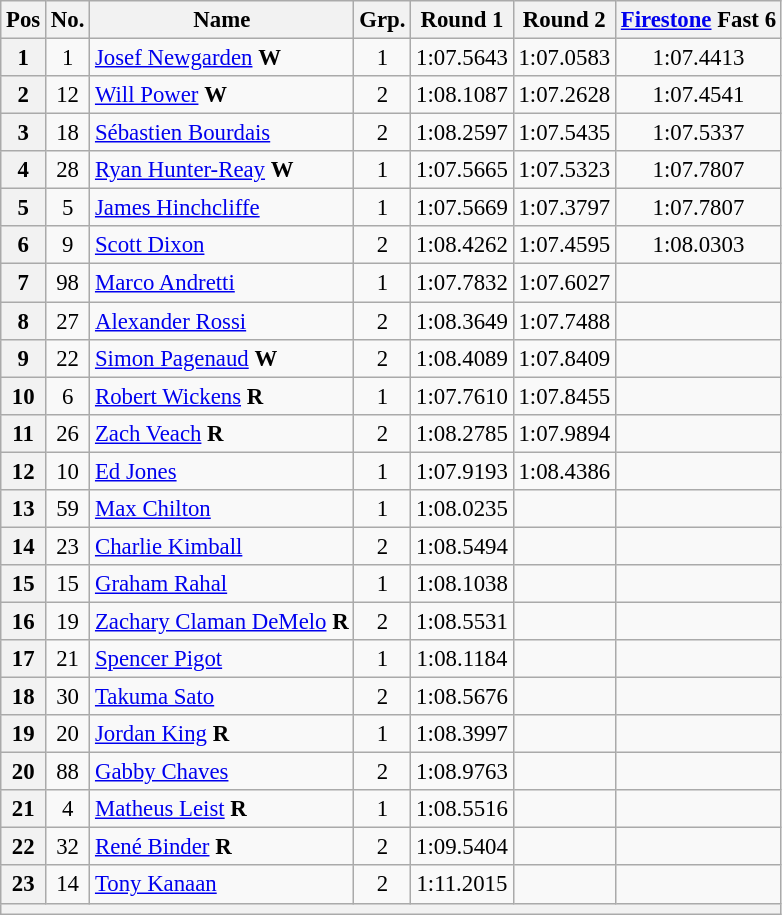<table class="wikitable sortable" style="text-align:center; font-size: 95%;">
<tr>
<th>Pos</th>
<th>No.</th>
<th>Name</th>
<th>Grp.</th>
<th>Round 1</th>
<th>Round 2</th>
<th><a href='#'>Firestone</a> Fast 6</th>
</tr>
<tr>
<th scope="row">1</th>
<td>1</td>
<td align="left"> <a href='#'>Josef Newgarden</a> <strong><span>W</span></strong></td>
<td>1</td>
<td>1:07.5643</td>
<td>1:07.0583</td>
<td>1:07.4413</td>
</tr>
<tr>
<th scope="row">2</th>
<td>12</td>
<td align="left"> <a href='#'>Will Power</a> <strong><span>W</span></strong></td>
<td>2</td>
<td>1:08.1087</td>
<td>1:07.2628</td>
<td>1:07.4541</td>
</tr>
<tr>
<th scope="row">3</th>
<td>18</td>
<td align="left"> <a href='#'>Sébastien Bourdais</a></td>
<td>2</td>
<td>1:08.2597</td>
<td>1:07.5435</td>
<td>1:07.5337</td>
</tr>
<tr>
<th scope="row">4</th>
<td>28</td>
<td align="left"> <a href='#'>Ryan Hunter-Reay</a> <strong><span>W</span></strong></td>
<td>1</td>
<td>1:07.5665</td>
<td>1:07.5323</td>
<td>1:07.7807</td>
</tr>
<tr>
<th scope="row">5</th>
<td>5</td>
<td align="left"> <a href='#'>James Hinchcliffe</a></td>
<td>1</td>
<td>1:07.5669</td>
<td>1:07.3797</td>
<td>1:07.7807</td>
</tr>
<tr>
<th scope="row">6</th>
<td>9</td>
<td align="left"> <a href='#'>Scott Dixon</a></td>
<td>2</td>
<td>1:08.4262</td>
<td>1:07.4595</td>
<td>1:08.0303</td>
</tr>
<tr>
<th scope="row">7</th>
<td>98</td>
<td align="left"> <a href='#'>Marco Andretti</a></td>
<td>1</td>
<td>1:07.7832</td>
<td>1:07.6027</td>
<td></td>
</tr>
<tr>
<th scope="row">8</th>
<td>27</td>
<td align="left"> <a href='#'>Alexander Rossi</a></td>
<td>2</td>
<td>1:08.3649</td>
<td>1:07.7488</td>
<td></td>
</tr>
<tr>
<th scope="row">9</th>
<td>22</td>
<td align="left"> <a href='#'>Simon Pagenaud</a> <strong><span>W</span></strong></td>
<td>2</td>
<td>1:08.4089</td>
<td>1:07.8409</td>
<td></td>
</tr>
<tr>
<th scope="row">10</th>
<td>6</td>
<td align="left"> <a href='#'>Robert Wickens</a> <strong><span>R</span></strong></td>
<td>1</td>
<td>1:07.7610</td>
<td>1:07.8455</td>
<td></td>
</tr>
<tr>
<th scope="row">11</th>
<td>26</td>
<td align="left"> <a href='#'>Zach Veach</a> <strong><span>R</span></strong></td>
<td>2</td>
<td>1:08.2785</td>
<td>1:07.9894</td>
<td></td>
</tr>
<tr>
<th scope="row">12</th>
<td>10</td>
<td align="left"> <a href='#'>Ed Jones</a></td>
<td>1</td>
<td>1:07.9193</td>
<td>1:08.4386</td>
<td></td>
</tr>
<tr>
<th scope="row">13</th>
<td>59</td>
<td align="left"> <a href='#'>Max Chilton</a></td>
<td>1</td>
<td>1:08.0235</td>
<td></td>
<td></td>
</tr>
<tr>
<th scope="row">14</th>
<td>23</td>
<td align="left"> <a href='#'>Charlie Kimball</a></td>
<td>2</td>
<td>1:08.5494</td>
<td></td>
<td></td>
</tr>
<tr>
<th scope="row">15</th>
<td>15</td>
<td align="left"> <a href='#'>Graham Rahal</a></td>
<td>1</td>
<td>1:08.1038</td>
<td></td>
<td></td>
</tr>
<tr>
<th scope="row">16</th>
<td>19</td>
<td align="left"> <a href='#'>Zachary Claman DeMelo</a> <strong><span>R</span></strong></td>
<td>2</td>
<td>1:08.5531</td>
<td></td>
<td></td>
</tr>
<tr>
<th scope="row">17</th>
<td>21</td>
<td align="left"> <a href='#'>Spencer Pigot</a></td>
<td>1</td>
<td>1:08.1184</td>
<td></td>
<td></td>
</tr>
<tr>
<th scope="row">18</th>
<td>30</td>
<td align="left"> <a href='#'>Takuma Sato</a></td>
<td>2</td>
<td>1:08.5676</td>
<td></td>
<td></td>
</tr>
<tr>
<th scope="row">19</th>
<td>20</td>
<td align="left"> <a href='#'>Jordan King</a> <strong><span>R</span></strong></td>
<td>1</td>
<td>1:08.3997</td>
<td></td>
<td></td>
</tr>
<tr>
<th scope="row">20</th>
<td>88</td>
<td align="left"> <a href='#'>Gabby Chaves</a></td>
<td>2</td>
<td>1:08.9763</td>
<td></td>
<td></td>
</tr>
<tr>
<th scope="row">21</th>
<td>4</td>
<td align="left"> <a href='#'>Matheus Leist</a> <strong><span>R</span></strong></td>
<td>1</td>
<td>1:08.5516</td>
<td></td>
<td></td>
</tr>
<tr>
<th scope="row">22</th>
<td>32</td>
<td align="left"> <a href='#'>René Binder</a> <strong><span>R</span></strong></td>
<td>2</td>
<td>1:09.5404</td>
<td></td>
<td></td>
</tr>
<tr>
<th scope="row">23</th>
<td>14</td>
<td align="left"> <a href='#'>Tony Kanaan</a></td>
<td>2</td>
<td>1:11.2015</td>
<td></td>
<td></td>
</tr>
<tr>
<th colspan="7"></th>
</tr>
</table>
